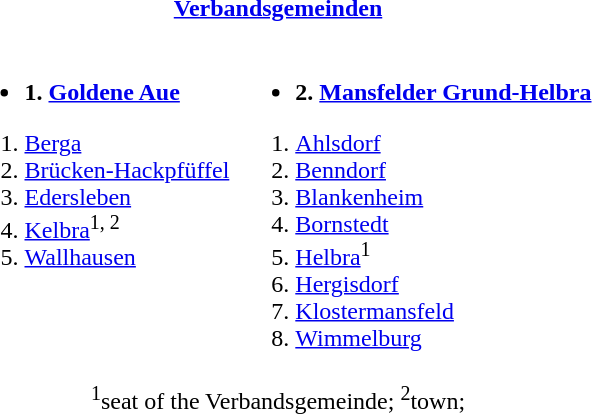<table>
<tr>
<th colspan=3><a href='#'>Verbandsgemeinden</a></th>
</tr>
<tr valign=top>
<td><br><ul><li><strong>1. <a href='#'>Goldene Aue</a></strong></li></ul><ol><li><a href='#'>Berga</a></li><li><a href='#'>Brücken-Hackpfüffel</a></li><li><a href='#'>Edersleben</a></li><li><a href='#'>Kelbra</a><sup>1, 2</sup></li><li><a href='#'>Wallhausen</a></li></ol></td>
<td><br><ul><li><strong>2. <a href='#'>Mansfelder Grund-Helbra</a></strong></li></ul><ol><li><a href='#'>Ahlsdorf</a></li><li><a href='#'>Benndorf</a></li><li><a href='#'>Blankenheim</a></li><li><a href='#'>Bornstedt</a></li><li><a href='#'>Helbra</a><sup>1</sup></li><li><a href='#'>Hergisdorf</a></li><li><a href='#'>Klostermansfeld</a></li><li><a href='#'>Wimmelburg</a></li></ol></td>
</tr>
<tr>
<td colspan=3 align=center><sup>1</sup>seat of the Verbandsgemeinde; <sup>2</sup>town;</td>
</tr>
</table>
